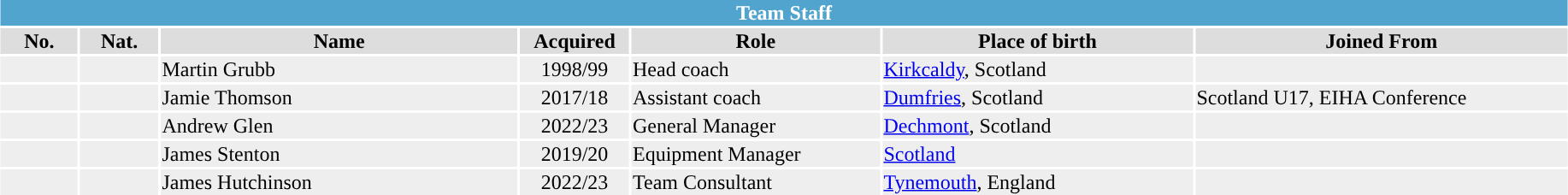<table class="toccolours"  style="width:97%; clear:both; margin:1.5em auto; text-align:center;">
<tr>
<th colspan="11" style="background:#51a4cd; color:white;”">Team Staff</th>
</tr>
<tr style="background:#ddd;">
<th width=5%>No.</th>
<th width=5%>Nat.</th>
<th !width=22%>Name</th>
<th width=7%>Acquired</th>
<th width=16%>Role</th>
<th width=20%>Place of birth</th>
<th width=24%>Joined From</th>
</tr>
<tr style="background:#eee;">
<td></td>
<td></td>
<td align=left>Martin Grubb</td>
<td>1998/99</td>
<td align=left>Head coach</td>
<td align=left><a href='#'>Kirkcaldy</a>, Scotland</td>
<td align=left></td>
</tr>
<tr style="background:#eee;">
<td></td>
<td></td>
<td align=left>Jamie Thomson</td>
<td>2017/18</td>
<td align=left>Assistant coach</td>
<td align=left><a href='#'>Dumfries</a>, Scotland</td>
<td align=left>Scotland U17, EIHA Conference</td>
</tr>
<tr style="background:#eee;">
<td></td>
<td></td>
<td align=left>Andrew Glen</td>
<td>2022/23</td>
<td align=left>General Manager</td>
<td align=left><a href='#'>Dechmont</a>, Scotland</td>
<td align=left></td>
</tr>
<tr style="background:#eee;">
<td></td>
<td></td>
<td align=left>James Stenton</td>
<td>2019/20</td>
<td align=left>Equipment Manager</td>
<td align=left><a href='#'>Scotland</a></td>
<td align=left></td>
</tr>
<tr style="background:#eee;">
<td></td>
<td></td>
<td align=left>James Hutchinson</td>
<td>2022/23</td>
<td align=left>Team Consultant</td>
<td align=left><a href='#'>Tynemouth</a>, England</td>
<td align=left></td>
</tr>
</table>
